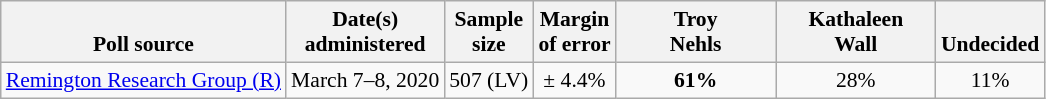<table class="wikitable" style="font-size:90%;text-align:center;">
<tr valign=bottom>
<th>Poll source</th>
<th>Date(s)<br>administered</th>
<th>Sample<br>size</th>
<th>Margin<br>of error</th>
<th style="width:100px;">Troy<br>Nehls</th>
<th style="width:100px;">Kathaleen<br>Wall</th>
<th>Undecided</th>
</tr>
<tr>
<td style="text-align:left;"><a href='#'>Remington Research Group (R)</a></td>
<td>March 7–8, 2020</td>
<td>507 (LV)</td>
<td>± 4.4%</td>
<td><strong>61%</strong></td>
<td>28%</td>
<td>11%</td>
</tr>
</table>
